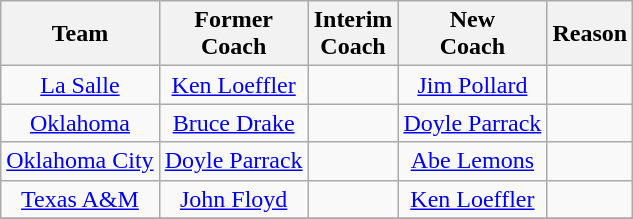<table class="wikitable" style="text-align:center;">
<tr>
<th>Team</th>
<th>Former<br>Coach</th>
<th>Interim<br>Coach</th>
<th>New<br>Coach</th>
<th>Reason</th>
</tr>
<tr>
<td><a href='#'>La Salle</a></td>
<td><a href='#'>Ken Loeffler</a></td>
<td></td>
<td><a href='#'>Jim Pollard</a></td>
<td></td>
</tr>
<tr>
<td><a href='#'>Oklahoma</a></td>
<td><a href='#'>Bruce Drake</a></td>
<td></td>
<td><a href='#'>Doyle Parrack</a></td>
<td></td>
</tr>
<tr>
<td><a href='#'>Oklahoma City</a></td>
<td><a href='#'>Doyle Parrack</a></td>
<td></td>
<td><a href='#'>Abe Lemons</a></td>
<td></td>
</tr>
<tr>
<td><a href='#'>Texas A&M</a></td>
<td><a href='#'>John Floyd</a></td>
<td></td>
<td><a href='#'>Ken Loeffler</a></td>
<td></td>
</tr>
<tr>
</tr>
</table>
